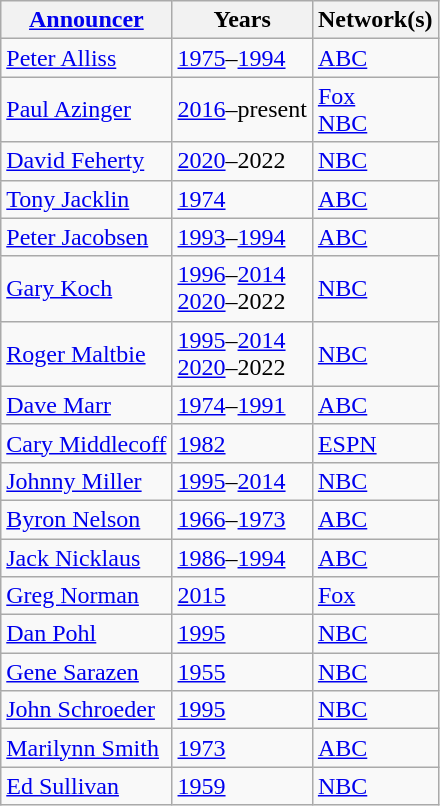<table class="wikitable">
<tr>
<th><a href='#'>Announcer</a></th>
<th>Years</th>
<th>Network(s)</th>
</tr>
<tr>
<td><a href='#'>Peter Alliss</a></td>
<td><a href='#'>1975</a>–<a href='#'>1994</a></td>
<td><a href='#'>ABC</a></td>
</tr>
<tr>
<td><a href='#'>Paul Azinger</a></td>
<td><a href='#'>2016</a>–present</td>
<td><a href='#'>Fox</a><br><a href='#'>NBC</a></td>
</tr>
<tr>
<td><a href='#'>David Feherty</a></td>
<td><a href='#'>2020</a>–2022</td>
<td><a href='#'>NBC</a></td>
</tr>
<tr>
<td><a href='#'>Tony Jacklin</a></td>
<td><a href='#'>1974</a></td>
<td><a href='#'>ABC</a></td>
</tr>
<tr>
<td><a href='#'>Peter Jacobsen</a></td>
<td><a href='#'>1993</a>–<a href='#'>1994</a></td>
<td><a href='#'>ABC</a></td>
</tr>
<tr>
<td><a href='#'>Gary Koch</a></td>
<td><a href='#'>1996</a>–<a href='#'>2014</a><br><a href='#'>2020</a>–2022</td>
<td><a href='#'>NBC</a></td>
</tr>
<tr>
<td><a href='#'>Roger Maltbie</a></td>
<td><a href='#'>1995</a>–<a href='#'>2014</a><br><a href='#'>2020</a>–2022</td>
<td><a href='#'>NBC</a></td>
</tr>
<tr>
<td><a href='#'>Dave Marr</a></td>
<td><a href='#'>1974</a>–<a href='#'>1991</a></td>
<td><a href='#'>ABC</a></td>
</tr>
<tr>
<td><a href='#'>Cary Middlecoff</a></td>
<td><a href='#'>1982</a></td>
<td><a href='#'>ESPN</a></td>
</tr>
<tr>
<td><a href='#'>Johnny Miller</a></td>
<td><a href='#'>1995</a>–<a href='#'>2014</a></td>
<td><a href='#'>NBC</a></td>
</tr>
<tr>
<td><a href='#'>Byron Nelson</a></td>
<td><a href='#'>1966</a>–<a href='#'>1973</a></td>
<td><a href='#'>ABC</a></td>
</tr>
<tr>
<td><a href='#'>Jack Nicklaus</a></td>
<td><a href='#'>1986</a>–<a href='#'>1994</a></td>
<td><a href='#'>ABC</a></td>
</tr>
<tr>
<td><a href='#'>Greg Norman</a></td>
<td><a href='#'>2015</a></td>
<td><a href='#'>Fox</a></td>
</tr>
<tr>
<td><a href='#'>Dan Pohl</a></td>
<td><a href='#'>1995</a></td>
<td><a href='#'>NBC</a></td>
</tr>
<tr>
<td><a href='#'>Gene Sarazen</a></td>
<td><a href='#'>1955</a></td>
<td><a href='#'>NBC</a></td>
</tr>
<tr>
<td><a href='#'>John Schroeder</a></td>
<td><a href='#'>1995</a></td>
<td><a href='#'>NBC</a></td>
</tr>
<tr>
<td><a href='#'>Marilynn Smith</a></td>
<td><a href='#'>1973</a></td>
<td><a href='#'>ABC</a></td>
</tr>
<tr>
<td><a href='#'>Ed Sullivan</a></td>
<td><a href='#'>1959</a></td>
<td><a href='#'>NBC</a></td>
</tr>
</table>
